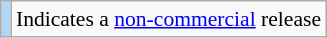<table class="wikitable" style="font-size:90%;">
<tr>
<td style="background-color:#b1d6f5"></td>
<td>Indicates a <a href='#'>non-commercial</a> release</td>
</tr>
</table>
